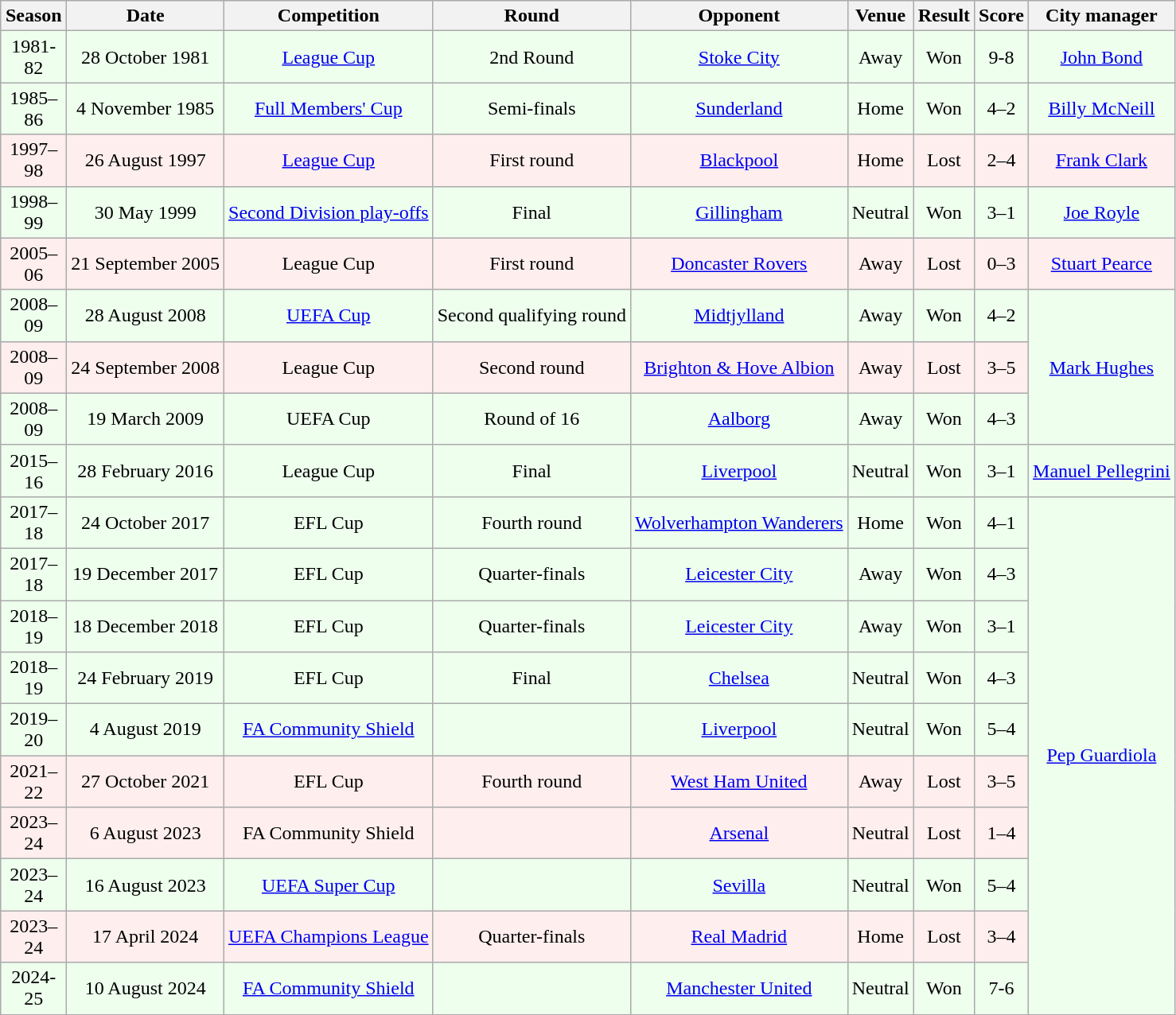<table class="wikitable collapsible collapsed" style="text-align: center;">
<tr>
<th style="width: 3em;">Season</th>
<th>Date</th>
<th>Competition</th>
<th>Round</th>
<th>Opponent</th>
<th>Venue</th>
<th>Result</th>
<th>Score</th>
<th>City manager</th>
</tr>
<tr bgcolor="#EEFFEE">
<td>1981-82</td>
<td>28 October 1981</td>
<td><a href='#'>League Cup</a></td>
<td>2nd Round</td>
<td><a href='#'>Stoke City</a></td>
<td>Away</td>
<td>Won</td>
<td>9-8</td>
<td> <a href='#'>John Bond</a></td>
</tr>
<tr bgcolor="#EEFFEE">
<td>1985–86</td>
<td>4 November 1985</td>
<td><a href='#'>Full Members' Cup</a></td>
<td>Semi-finals</td>
<td><a href='#'>Sunderland</a></td>
<td>Home</td>
<td>Won</td>
<td>4–2</td>
<td> <a href='#'>Billy McNeill</a></td>
</tr>
<tr bgcolor="#FFEEEE">
<td>1997–98</td>
<td>26 August 1997</td>
<td><a href='#'>League Cup</a></td>
<td>First round</td>
<td><a href='#'>Blackpool</a></td>
<td>Home</td>
<td>Lost</td>
<td>2–4</td>
<td> <a href='#'>Frank Clark</a></td>
</tr>
<tr bgcolor="#EEFFEE">
<td>1998–99</td>
<td>30 May 1999</td>
<td><a href='#'>Second Division play-offs</a></td>
<td>Final</td>
<td><a href='#'>Gillingham</a></td>
<td>Neutral</td>
<td>Won</td>
<td>3–1</td>
<td> <a href='#'>Joe Royle</a></td>
</tr>
<tr bgcolor="#FFEEEE">
<td>2005–06</td>
<td>21 September 2005</td>
<td>League Cup</td>
<td>First round</td>
<td><a href='#'>Doncaster Rovers</a></td>
<td>Away</td>
<td>Lost</td>
<td>0–3</td>
<td> <a href='#'>Stuart Pearce</a></td>
</tr>
<tr bgcolor="#EEFFEE">
<td>2008–09</td>
<td>28 August 2008</td>
<td><a href='#'>UEFA Cup</a></td>
<td>Second qualifying round</td>
<td><a href='#'>Midtjylland</a></td>
<td>Away</td>
<td>Won</td>
<td>4–2</td>
<td rowspan="3"> <a href='#'>Mark Hughes</a></td>
</tr>
<tr bgcolor="#FFEEEE">
<td>2008–09</td>
<td>24 September 2008</td>
<td>League Cup</td>
<td>Second round</td>
<td><a href='#'>Brighton & Hove Albion</a></td>
<td>Away</td>
<td>Lost</td>
<td>3–5</td>
</tr>
<tr bgcolor="#EEFFEE">
<td>2008–09</td>
<td>19 March 2009</td>
<td>UEFA Cup</td>
<td>Round of 16</td>
<td><a href='#'>Aalborg</a></td>
<td>Away</td>
<td>Won</td>
<td>4–3</td>
</tr>
<tr bgcolor="#EEFFEE">
<td>2015–16</td>
<td>28 February 2016</td>
<td>League Cup</td>
<td>Final</td>
<td><a href='#'>Liverpool</a></td>
<td>Neutral</td>
<td>Won</td>
<td>3–1</td>
<td> <a href='#'>Manuel Pellegrini</a></td>
</tr>
<tr bgcolor="#EEFFEE">
<td>2017–18</td>
<td>24 October 2017</td>
<td>EFL Cup</td>
<td>Fourth round</td>
<td><a href='#'>Wolverhampton Wanderers</a></td>
<td>Home</td>
<td>Won</td>
<td>4–1</td>
<td rowspan="10"> <a href='#'>Pep Guardiola</a></td>
</tr>
<tr bgcolor="#EEFFEE">
<td>2017–18</td>
<td>19 December 2017</td>
<td>EFL Cup</td>
<td>Quarter-finals</td>
<td><a href='#'>Leicester City</a></td>
<td>Away</td>
<td>Won</td>
<td>4–3</td>
</tr>
<tr bgcolor="#EEFFEE">
<td>2018–19</td>
<td>18 December 2018</td>
<td>EFL Cup</td>
<td>Quarter-finals</td>
<td><a href='#'>Leicester City</a></td>
<td>Away</td>
<td>Won</td>
<td>3–1</td>
</tr>
<tr bgcolor="#EEFFEE">
<td>2018–19</td>
<td>24 February 2019</td>
<td>EFL Cup</td>
<td>Final</td>
<td><a href='#'>Chelsea</a></td>
<td>Neutral</td>
<td>Won</td>
<td>4–3</td>
</tr>
<tr bgcolor="#EEFFEE">
<td>2019–20</td>
<td>4 August 2019</td>
<td><a href='#'>FA Community Shield</a></td>
<td></td>
<td><a href='#'>Liverpool</a></td>
<td>Neutral</td>
<td>Won</td>
<td>5–4</td>
</tr>
<tr bgcolor="#FFEEEE">
<td>2021–22</td>
<td>27 October 2021</td>
<td>EFL Cup</td>
<td>Fourth round</td>
<td><a href='#'>West Ham United</a></td>
<td>Away</td>
<td>Lost</td>
<td>3–5</td>
</tr>
<tr bgcolor="#FFEEEE">
<td>2023–24</td>
<td>6 August 2023</td>
<td>FA Community Shield</td>
<td></td>
<td><a href='#'>Arsenal</a></td>
<td>Neutral</td>
<td>Lost</td>
<td>1–4</td>
</tr>
<tr bgcolor="#EEFFEE">
<td>2023–24</td>
<td>16 August 2023</td>
<td><a href='#'>UEFA Super Cup</a></td>
<td></td>
<td><a href='#'>Sevilla</a></td>
<td>Neutral</td>
<td>Won</td>
<td>5–4</td>
</tr>
<tr bgcolor="#FFEEEE">
<td>2023–24</td>
<td>17 April 2024</td>
<td><a href='#'>UEFA Champions League</a></td>
<td>Quarter-finals</td>
<td><a href='#'>Real Madrid</a></td>
<td>Home</td>
<td>Lost</td>
<td>3–4</td>
</tr>
<tr bgcolor="#EEFFEE">
<td>2024-25</td>
<td>10 August 2024</td>
<td><a href='#'>FA Community Shield</a></td>
<td></td>
<td><a href='#'>Manchester United</a></td>
<td>Neutral</td>
<td>Won</td>
<td>7-6</td>
</tr>
</table>
